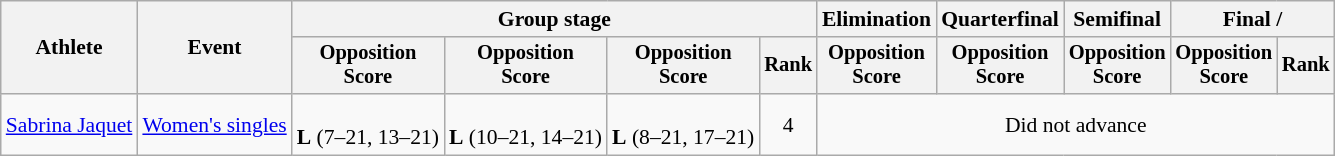<table class="wikitable" style="font-size:90%">
<tr>
<th rowspan=2>Athlete</th>
<th rowspan=2>Event</th>
<th colspan=4>Group stage</th>
<th>Elimination</th>
<th>Quarterfinal</th>
<th>Semifinal</th>
<th colspan=2>Final / </th>
</tr>
<tr style="font-size:95%">
<th>Opposition<br>Score</th>
<th>Opposition<br>Score</th>
<th>Opposition<br>Score</th>
<th>Rank</th>
<th>Opposition<br>Score</th>
<th>Opposition<br>Score</th>
<th>Opposition<br>Score</th>
<th>Opposition<br>Score</th>
<th>Rank</th>
</tr>
<tr align=center>
<td align=left><a href='#'>Sabrina Jaquet</a></td>
<td align="left"><a href='#'>Women's singles</a></td>
<td><br><strong>L</strong> (7–21, 13–21)</td>
<td><br><strong>L</strong> (10–21, 14–21)</td>
<td><br><strong>L</strong> (8–21, 17–21)</td>
<td>4</td>
<td colspan=5>Did not advance</td>
</tr>
</table>
